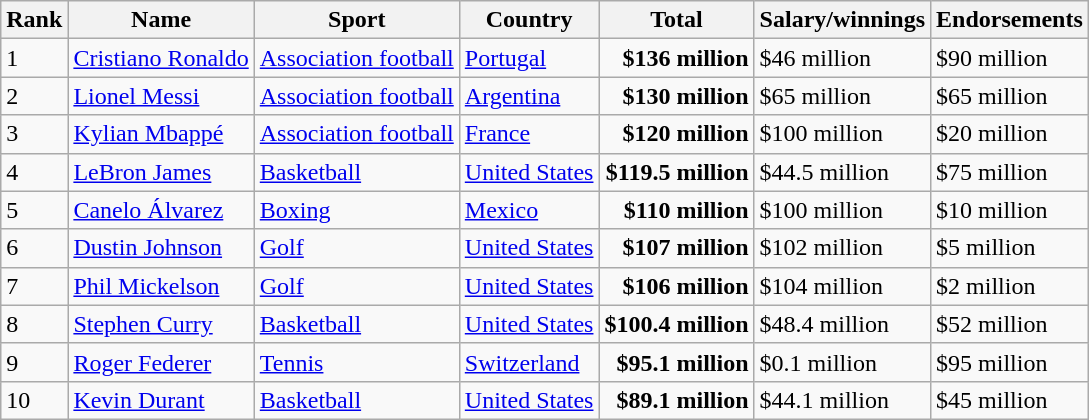<table class="wikitable sortable" border="1">
<tr>
<th scope="col">Rank</th>
<th scope="col">Name</th>
<th scope="col">Sport</th>
<th scope="col">Country</th>
<th scope="col">Total</th>
<th scope="col">Salary/winnings</th>
<th scope="col">Endorsements</th>
</tr>
<tr>
<td>1</td>
<td><a href='#'>Cristiano Ronaldo</a></td>
<td><a href='#'>Association football</a></td>
<td> <a href='#'>Portugal</a></td>
<td align="right"><strong>$136 million</strong></td>
<td>$46 million</td>
<td>$90 million</td>
</tr>
<tr>
<td>2</td>
<td><a href='#'>Lionel Messi</a></td>
<td><a href='#'>Association football</a></td>
<td> <a href='#'>Argentina</a></td>
<td align="right"><strong>$130 million</strong></td>
<td>$65 million</td>
<td>$65 million</td>
</tr>
<tr>
<td>3</td>
<td><a href='#'>Kylian Mbappé</a></td>
<td><a href='#'>Association football</a></td>
<td> <a href='#'>France</a></td>
<td align="right"><strong>$120 million</strong></td>
<td>$100 million</td>
<td>$20 million</td>
</tr>
<tr>
<td>4</td>
<td><a href='#'>LeBron James</a></td>
<td><a href='#'>Basketball</a></td>
<td> <a href='#'>United States</a></td>
<td align="right"><strong>$119.5 million</strong></td>
<td>$44.5 million</td>
<td>$75 million</td>
</tr>
<tr>
<td>5</td>
<td><a href='#'>Canelo Álvarez</a></td>
<td><a href='#'>Boxing</a></td>
<td> <a href='#'>Mexico</a></td>
<td align="right"><strong>$110 million</strong></td>
<td>$100 million</td>
<td>$10 million</td>
</tr>
<tr>
<td>6</td>
<td><a href='#'>Dustin Johnson</a></td>
<td><a href='#'>Golf</a></td>
<td> <a href='#'>United States</a></td>
<td align="right"><strong>$107 million</strong></td>
<td>$102 million</td>
<td>$5 million</td>
</tr>
<tr>
<td>7</td>
<td><a href='#'>Phil Mickelson</a></td>
<td><a href='#'>Golf</a></td>
<td> <a href='#'>United States</a></td>
<td align="right"><strong>$106 million</strong></td>
<td>$104 million</td>
<td>$2 million</td>
</tr>
<tr>
<td>8</td>
<td><a href='#'>Stephen Curry</a></td>
<td><a href='#'>Basketball</a></td>
<td> <a href='#'>United States</a></td>
<td align="right"><strong>$100.4 million</strong></td>
<td>$48.4 million</td>
<td>$52 million</td>
</tr>
<tr>
<td>9</td>
<td><a href='#'>Roger Federer</a></td>
<td><a href='#'>Tennis</a></td>
<td> <a href='#'>Switzerland</a></td>
<td align="right"><strong>$95.1 million</strong></td>
<td>$0.1 million</td>
<td>$95 million</td>
</tr>
<tr>
<td>10</td>
<td><a href='#'>Kevin Durant</a></td>
<td><a href='#'>Basketball</a></td>
<td> <a href='#'>United States</a></td>
<td align="right"><strong>$89.1 million</strong></td>
<td>$44.1 million</td>
<td>$45 million</td>
</tr>
</table>
